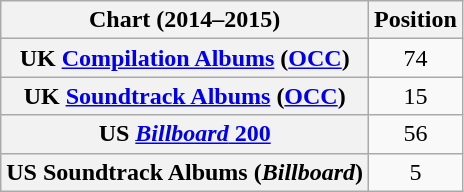<table class="wikitable sortable plainrowheaders" style="text-align:center">
<tr>
<th scope="col">Chart (2014–2015)</th>
<th scope="col">Position</th>
</tr>
<tr>
<th scope="row">UK <a href='#'>Compilation Albums</a> (<a href='#'>OCC</a>)</th>
<td>74</td>
</tr>
<tr>
<th scope="row">UK <a href='#'>Soundtrack Albums</a> (<a href='#'>OCC</a>)</th>
<td>15</td>
</tr>
<tr>
<th scope="row">US <a href='#'><em>Billboard</em> 200</a></th>
<td style="text-align:center;">56</td>
</tr>
<tr>
<th scope="row">US Soundtrack Albums (<em>Billboard</em>)</th>
<td style="text-align:center;">5</td>
</tr>
</table>
